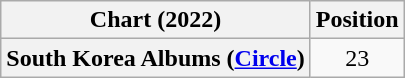<table class="wikitable plainrowheaders" style="text-align:center">
<tr>
<th scope="col">Chart (2022)</th>
<th scope="col">Position</th>
</tr>
<tr>
<th scope="row">South Korea Albums (<a href='#'>Circle</a>)</th>
<td>23</td>
</tr>
</table>
